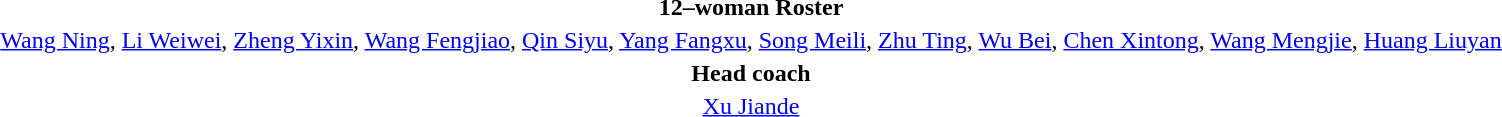<table style="text-align: center; margin-top: 2em; margin-left: auto; margin-right: auto">
<tr>
<td><strong>12–woman Roster</strong></td>
</tr>
<tr>
<td><a href='#'>Wang Ning</a>, <a href='#'>Li Weiwei</a>,  <a href='#'>Zheng Yixin</a>, <a href='#'>Wang Fengjiao</a>, <a href='#'>Qin Siyu</a>, <a href='#'>Yang Fangxu</a>, <a href='#'>Song Meili</a>, <a href='#'>Zhu Ting</a>, <a href='#'>Wu Bei</a>, <a href='#'>Chen Xintong</a>, <a href='#'>Wang Mengjie</a>, <a href='#'>Huang Liuyan</a></td>
</tr>
<tr>
<td><strong>Head coach</strong></td>
</tr>
<tr>
<td><a href='#'>Xu Jiande</a></td>
</tr>
</table>
